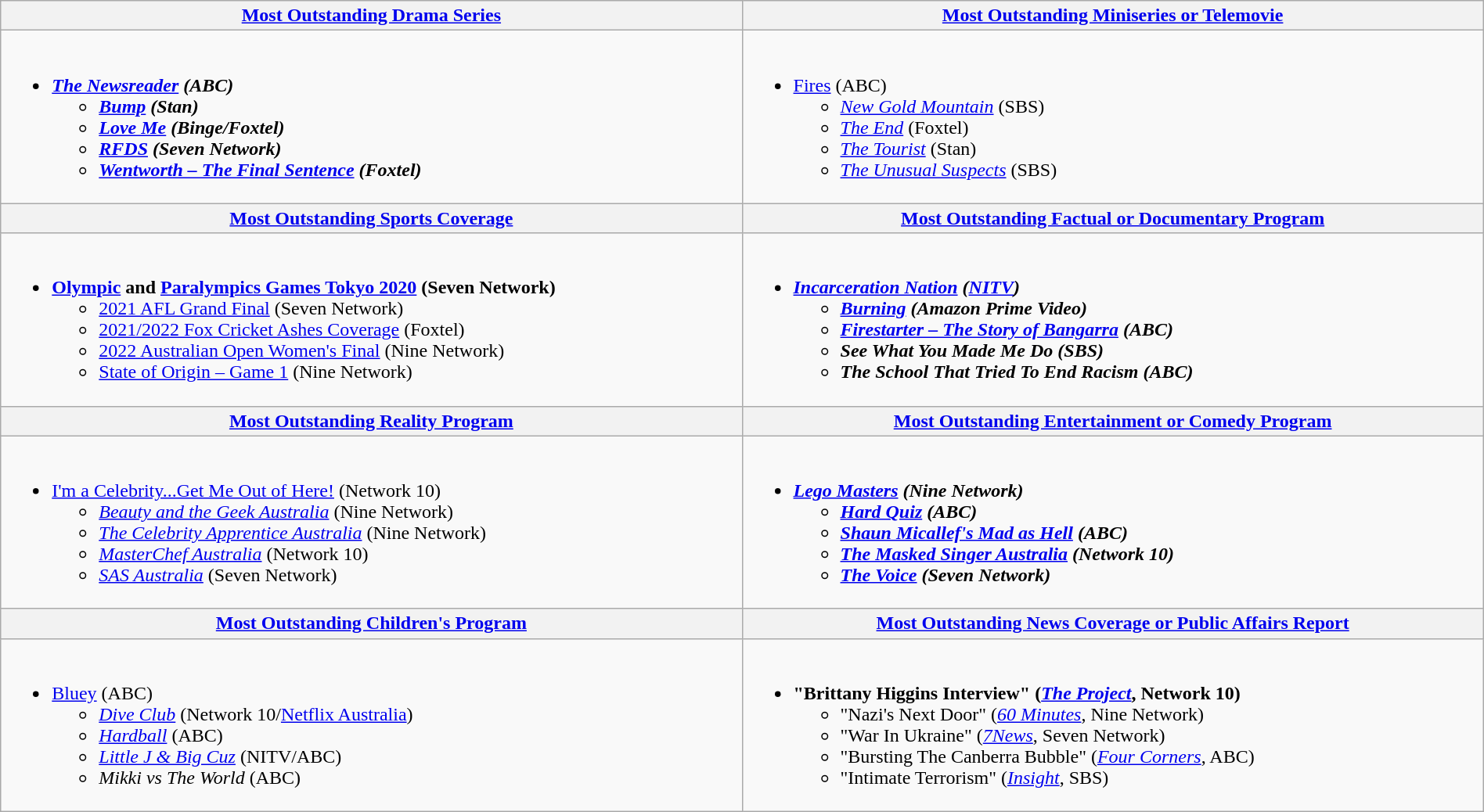<table class=wikitable width="100%">
<tr>
<th width="50%"><a href='#'>Most Outstanding Drama Series</a></th>
<th width="50%"><a href='#'>Most Outstanding Miniseries or Telemovie</a></th>
</tr>
<tr>
<td valign="top"><br><ul><li><strong><em><a href='#'>The Newsreader</a><em> (ABC)<strong><ul><li></em><a href='#'>Bump</a><em> (Stan)</li><li></em><a href='#'>Love Me</a><em> (Binge/Foxtel)</li><li></em><a href='#'>RFDS</a><em> (Seven Network)</li><li></em><a href='#'>Wentworth – The Final Sentence</a><em> (Foxtel)</li></ul></li></ul></td>
<td valign="top"><br><ul><li></em></strong><a href='#'>Fires</a></em> (ABC)</strong><ul><li><em><a href='#'>New Gold Mountain</a></em> (SBS)</li><li><em><a href='#'>The End</a></em> (Foxtel)</li><li><em><a href='#'>The Tourist</a></em> (Stan)</li><li><em><a href='#'>The Unusual Suspects</a></em> (SBS)</li></ul></li></ul></td>
</tr>
<tr>
<th width="50%"><a href='#'>Most Outstanding Sports Coverage</a></th>
<th width="50%"><a href='#'>Most Outstanding Factual or Documentary Program</a></th>
</tr>
<tr>
<td valign="top"><br><ul><li><strong><a href='#'>Olympic</a> and <a href='#'>Paralympics Games Tokyo 2020</a> (Seven Network)</strong><ul><li><a href='#'>2021 AFL Grand Final</a> (Seven Network)</li><li><a href='#'>2021/2022 Fox Cricket Ashes Coverage</a> (Foxtel)</li><li><a href='#'>2022 Australian Open Women's Final</a> (Nine Network)</li><li><a href='#'>State of Origin – Game 1</a> (Nine Network)</li></ul></li></ul></td>
<td valign="top"><br><ul><li><strong><em><a href='#'>Incarceration Nation</a><em> (<a href='#'>NITV</a>)<strong><ul><li></em><a href='#'>Burning</a><em> (Amazon Prime Video)</li><li></em><a href='#'>Firestarter – The Story of Bangarra</a><em> (ABC)</li><li></em>See What You Made Me Do<em> (SBS)</li><li></em>The School That Tried To End Racism<em> (ABC)</li></ul></li></ul></td>
</tr>
<tr>
<th width="50%"><a href='#'>Most Outstanding Reality Program</a></th>
<th width="50%"><a href='#'>Most Outstanding Entertainment or Comedy Program</a></th>
</tr>
<tr>
<td valign="top"><br><ul><li></em></strong><a href='#'>I'm a Celebrity...Get Me Out of Here!</a></em> (Network 10)</strong><ul><li><em><a href='#'>Beauty and the Geek Australia</a></em> (Nine Network)</li><li><em><a href='#'>The Celebrity Apprentice Australia</a></em> (Nine Network)</li><li><em><a href='#'>MasterChef Australia</a></em> (Network 10)</li><li><em><a href='#'>SAS Australia</a></em> (Seven Network)</li></ul></li></ul></td>
<td valign="top"><br><ul><li><strong><em><a href='#'>Lego Masters</a><em> (Nine Network)<strong><ul><li></em><a href='#'>Hard Quiz</a><em> (ABC)</li><li></em><a href='#'>Shaun Micallef's Mad as Hell</a><em> (ABC)</li><li></em><a href='#'>The Masked Singer Australia</a><em> (Network 10)</li><li></em><a href='#'>The Voice</a><em> (Seven Network)</li></ul></li></ul></td>
</tr>
<tr>
<th width="50%"><a href='#'>Most Outstanding Children's Program</a></th>
<th width="50%"><a href='#'>Most Outstanding News Coverage or Public Affairs Report</a></th>
</tr>
<tr>
<td valign="top"><br><ul><li></em></strong><a href='#'>Bluey</a></em> (ABC)</strong><ul><li><em><a href='#'>Dive Club</a></em> (Network 10/<a href='#'>Netflix Australia</a>)</li><li><em><a href='#'>Hardball</a></em> (ABC)</li><li><em><a href='#'>Little J & Big Cuz</a></em> (NITV/ABC)</li><li><em>Mikki vs The World</em> (ABC)</li></ul></li></ul></td>
<td valign="top"><br><ul><li><strong>"Brittany Higgins Interview" (<em><a href='#'>The Project</a></em>, Network 10)</strong><ul><li>"Nazi's Next Door" (<em><a href='#'>60 Minutes</a></em>, Nine Network)</li><li>"War In Ukraine" (<em><a href='#'>7News</a></em>, Seven Network)</li><li>"Bursting The Canberra Bubble" (<em><a href='#'>Four Corners</a></em>, ABC)</li><li>"Intimate Terrorism" (<em><a href='#'>Insight</a></em>, SBS)</li></ul></li></ul></td>
</tr>
</table>
